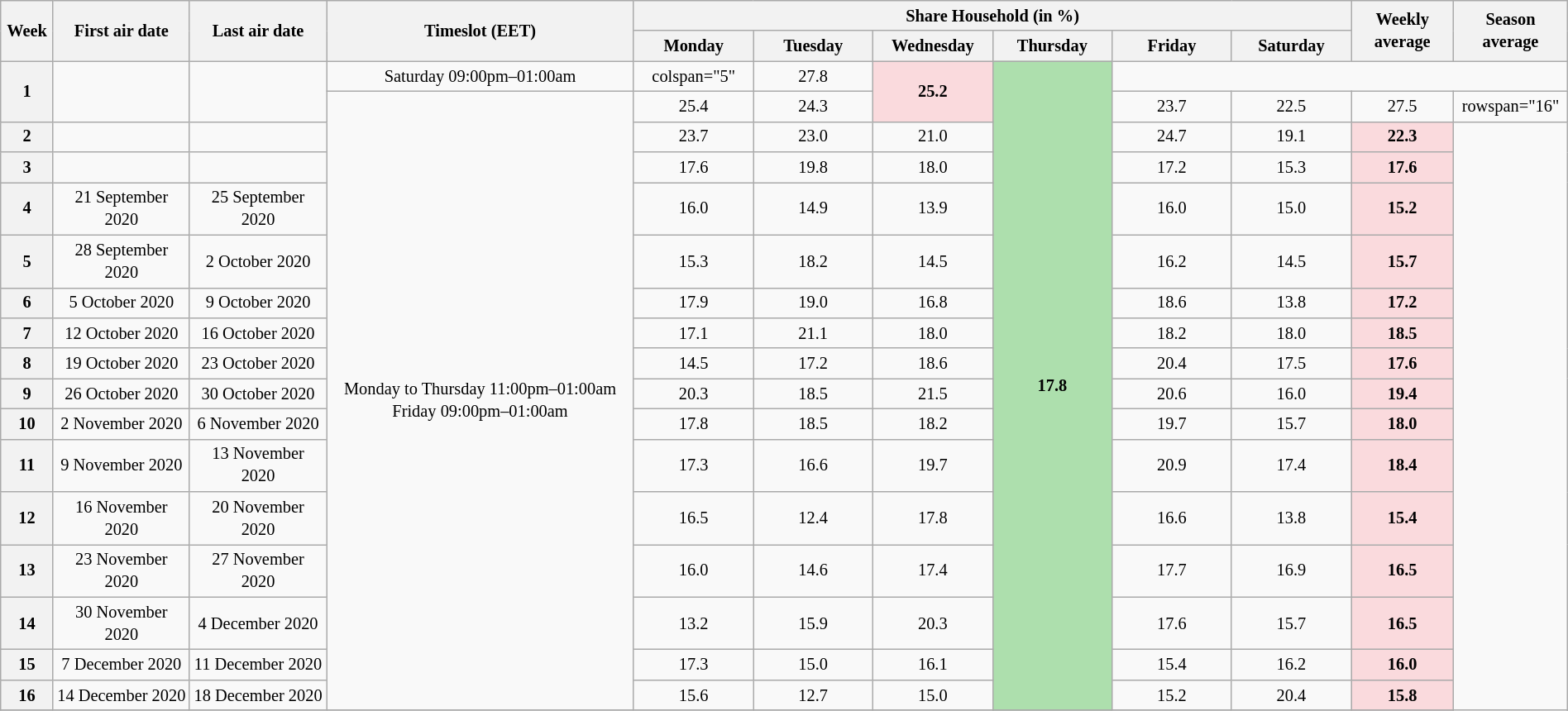<table class="wikitable" style="font-size:85%; text-align:center; width: auto; line-height: 18px; margin-left: auto; margin-right: auto;">
<tr>
<th rowspan="2" width="3%">Week</th>
<th rowspan="2" width="8%">First air date</th>
<th rowspan="2" width="8%">Last air date</th>
<th rowspan="2" width="18%">Timeslot (EET)</th>
<th colspan="6" width="42%">Share Household (in %)</th>
<th rowspan="2" width="6%">Weekly<br>average</th>
<th rowspan="2" width="6%">Season<br>average</th>
</tr>
<tr>
<th width="7%">Monday</th>
<th width="7%">Tuesday</th>
<th width="7%">Wednesday</th>
<th width="7%">Thursday</th>
<th width="7%">Friday</th>
<th width="7%">Saturday</th>
</tr>
<tr>
<th rowspan="2">1</th>
<td rowspan="2"></td>
<td rowspan="2"></td>
<td>Saturday 09:00pm–01:00am</td>
<td>colspan="5" </td>
<td>27.8</td>
<td rowspan="2" style="background:#FADADD"><strong>25.2</strong></td>
<td rowspan="17" style="background:#ADDFAD"><strong>17.8</strong></td>
</tr>
<tr>
<td rowspan="16">Monday to Thursday 11:00pm–01:00am<br>Friday 09:00pm–01:00am</td>
<td>25.4</td>
<td>24.3</td>
<td>23.7</td>
<td>22.5</td>
<td>27.5</td>
<td>rowspan="16" </td>
</tr>
<tr>
<th>2</th>
<td></td>
<td></td>
<td>23.7</td>
<td>23.0</td>
<td>21.0</td>
<td>24.7</td>
<td>19.1</td>
<td style="background:#FADADD"><strong>22.3</strong></td>
</tr>
<tr>
<th>3</th>
<td></td>
<td></td>
<td>17.6</td>
<td>19.8</td>
<td>18.0</td>
<td>17.2</td>
<td>15.3</td>
<td style="background:#FADADD"><strong>17.6</strong></td>
</tr>
<tr>
<th>4</th>
<td>21 September 2020</td>
<td>25 September 2020</td>
<td>16.0</td>
<td>14.9</td>
<td>13.9</td>
<td>16.0</td>
<td>15.0</td>
<td style="background:#FADADD"><strong>15.2</strong></td>
</tr>
<tr>
<th>5</th>
<td>28 September 2020</td>
<td>2 October 2020</td>
<td>15.3</td>
<td>18.2</td>
<td>14.5</td>
<td>16.2</td>
<td>14.5</td>
<td style="background:#FADADD"><strong>15.7</strong></td>
</tr>
<tr>
<th>6</th>
<td>5 October 2020</td>
<td>9 October 2020</td>
<td>17.9</td>
<td>19.0</td>
<td>16.8</td>
<td>18.6</td>
<td>13.8</td>
<td style="background:#FADADD"><strong>17.2</strong></td>
</tr>
<tr>
<th>7</th>
<td>12 October 2020</td>
<td>16 October 2020</td>
<td>17.1</td>
<td>21.1</td>
<td>18.0</td>
<td>18.2</td>
<td>18.0</td>
<td style="background:#FADADD"><strong>18.5</strong></td>
</tr>
<tr>
<th>8</th>
<td>19 October 2020</td>
<td>23 October 2020</td>
<td>14.5</td>
<td>17.2</td>
<td>18.6</td>
<td>20.4</td>
<td>17.5</td>
<td style="background:#FADADD"><strong>17.6</strong></td>
</tr>
<tr>
<th>9</th>
<td>26 October 2020</td>
<td>30 October 2020</td>
<td>20.3</td>
<td>18.5</td>
<td>21.5</td>
<td>20.6</td>
<td>16.0</td>
<td style="background:#FADADD"><strong>19.4</strong></td>
</tr>
<tr>
<th>10</th>
<td>2 November 2020</td>
<td>6 November 2020</td>
<td>17.8</td>
<td>18.5</td>
<td>18.2</td>
<td>19.7</td>
<td>15.7</td>
<td style="background:#FADADD"><strong>18.0</strong></td>
</tr>
<tr>
<th>11</th>
<td>9 November 2020</td>
<td>13 November 2020</td>
<td>17.3</td>
<td>16.6</td>
<td>19.7</td>
<td>20.9</td>
<td>17.4</td>
<td style="background:#FADADD"><strong>18.4</strong></td>
</tr>
<tr>
<th>12</th>
<td>16 November 2020</td>
<td>20 November 2020</td>
<td>16.5</td>
<td>12.4</td>
<td>17.8</td>
<td>16.6</td>
<td>13.8</td>
<td style="background:#FADADD"><strong>15.4</strong></td>
</tr>
<tr>
<th>13</th>
<td>23 November 2020</td>
<td>27 November 2020</td>
<td>16.0</td>
<td>14.6</td>
<td>17.4</td>
<td>17.7</td>
<td>16.9</td>
<td style="background:#FADADD"><strong>16.5</strong></td>
</tr>
<tr>
<th>14</th>
<td>30 November 2020</td>
<td>4 December 2020</td>
<td>13.2</td>
<td>15.9</td>
<td>20.3</td>
<td>17.6</td>
<td>15.7</td>
<td style="background:#FADADD"><strong>16.5</strong></td>
</tr>
<tr>
<th>15</th>
<td>7 December 2020</td>
<td>11 December 2020</td>
<td>17.3</td>
<td>15.0</td>
<td>16.1</td>
<td>15.4</td>
<td>16.2</td>
<td style="background:#FADADD"><strong>16.0</strong></td>
</tr>
<tr>
<th>16</th>
<td>14 December 2020</td>
<td>18 December 2020</td>
<td>15.6</td>
<td>12.7</td>
<td>15.0</td>
<td>15.2</td>
<td>20.4</td>
<td style="background:#FADADD"><strong>15.8</strong></td>
</tr>
<tr>
</tr>
</table>
